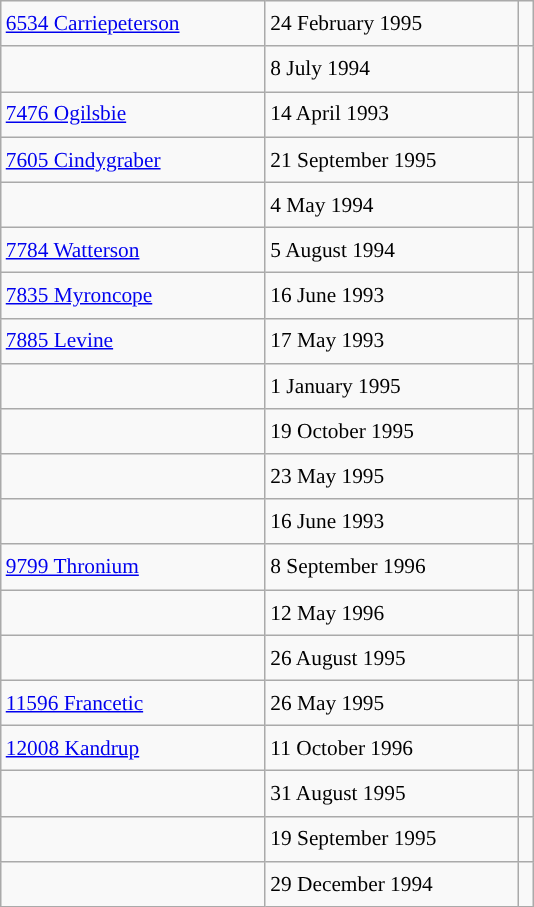<table class="wikitable" style="font-size: 89%; float: left; width: 25em; margin-right: 1em; line-height: 1.65em !important; height: 540px;">
<tr>
<td><a href='#'>6534 Carriepeterson</a></td>
<td>24 February 1995</td>
<td></td>
</tr>
<tr>
<td></td>
<td>8 July 1994</td>
<td></td>
</tr>
<tr>
<td><a href='#'>7476 Ogilsbie</a></td>
<td>14 April 1993</td>
<td></td>
</tr>
<tr>
<td><a href='#'>7605 Cindygraber</a></td>
<td>21 September 1995</td>
<td></td>
</tr>
<tr>
<td></td>
<td>4 May 1994</td>
<td></td>
</tr>
<tr>
<td><a href='#'>7784 Watterson</a></td>
<td>5 August 1994</td>
<td></td>
</tr>
<tr>
<td><a href='#'>7835 Myroncope</a></td>
<td>16 June 1993</td>
<td></td>
</tr>
<tr>
<td><a href='#'>7885 Levine</a></td>
<td>17 May 1993</td>
<td></td>
</tr>
<tr>
<td></td>
<td>1 January 1995</td>
<td></td>
</tr>
<tr>
<td></td>
<td>19 October 1995</td>
<td></td>
</tr>
<tr>
<td></td>
<td>23 May 1995</td>
<td></td>
</tr>
<tr>
<td></td>
<td>16 June 1993</td>
<td></td>
</tr>
<tr>
<td><a href='#'>9799 Thronium</a></td>
<td>8 September 1996</td>
<td></td>
</tr>
<tr>
<td></td>
<td>12 May 1996</td>
<td></td>
</tr>
<tr>
<td></td>
<td>26 August 1995</td>
<td></td>
</tr>
<tr>
<td><a href='#'>11596 Francetic</a></td>
<td>26 May 1995</td>
<td></td>
</tr>
<tr>
<td><a href='#'>12008 Kandrup</a></td>
<td>11 October 1996</td>
<td></td>
</tr>
<tr>
<td></td>
<td>31 August 1995</td>
<td></td>
</tr>
<tr>
<td></td>
<td>19 September 1995</td>
<td></td>
</tr>
<tr>
<td></td>
<td>29 December 1994</td>
<td></td>
</tr>
</table>
